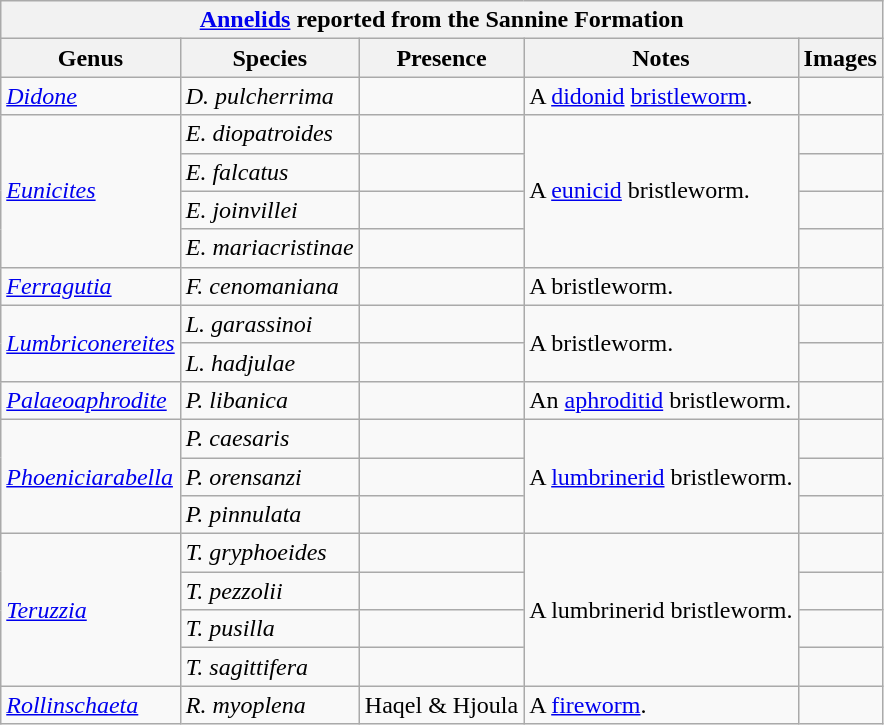<table class="wikitable" align="center">
<tr>
<th colspan="5" align="center"><strong><a href='#'>Annelids</a> reported from the Sannine Formation</strong></th>
</tr>
<tr>
<th>Genus</th>
<th>Species</th>
<th>Presence</th>
<th>Notes</th>
<th>Images</th>
</tr>
<tr>
<td><em><a href='#'>Didone</a></em></td>
<td><em>D. pulcherrima</em></td>
<td></td>
<td>A <a href='#'>didonid</a> <a href='#'>bristleworm</a>.</td>
<td></td>
</tr>
<tr>
<td rowspan="4"><em><a href='#'>Eunicites</a></em></td>
<td><em>E. diopatroides</em></td>
<td></td>
<td rowspan="4">A <a href='#'>eunicid</a> bristleworm.</td>
<td></td>
</tr>
<tr>
<td><em>E. falcatus</em></td>
<td></td>
<td></td>
</tr>
<tr>
<td><em>E. joinvillei</em></td>
<td></td>
<td></td>
</tr>
<tr>
<td><em>E. mariacristinae</em></td>
<td></td>
<td></td>
</tr>
<tr>
<td><em><a href='#'>Ferragutia</a></em></td>
<td><em>F. cenomaniana</em></td>
<td></td>
<td>A bristleworm.</td>
<td></td>
</tr>
<tr>
<td rowspan="2"><em><a href='#'>Lumbriconereites</a></em></td>
<td><em>L. garassinoi</em></td>
<td></td>
<td rowspan="2">A bristleworm.</td>
<td></td>
</tr>
<tr>
<td><em>L. hadjulae</em></td>
<td></td>
<td></td>
</tr>
<tr>
<td><em><a href='#'>Palaeoaphrodite</a></em></td>
<td><em>P. libanica</em></td>
<td></td>
<td>An <a href='#'>aphroditid</a> bristleworm.</td>
<td></td>
</tr>
<tr>
<td rowspan="3"><em><a href='#'>Phoeniciarabella</a></em></td>
<td><em>P. caesaris</em></td>
<td></td>
<td rowspan="3">A <a href='#'>lumbrinerid</a> bristleworm.</td>
<td></td>
</tr>
<tr>
<td><em>P. orensanzi</em></td>
<td></td>
<td></td>
</tr>
<tr>
<td><em>P. pinnulata</em></td>
<td></td>
<td></td>
</tr>
<tr>
<td rowspan="4"><em><a href='#'>Teruzzia</a></em></td>
<td><em>T. gryphoeides</em></td>
<td></td>
<td rowspan="4">A lumbrinerid bristleworm.</td>
<td></td>
</tr>
<tr>
<td><em>T. pezzolii</em></td>
<td></td>
<td></td>
</tr>
<tr>
<td><em>T. pusilla</em></td>
<td></td>
<td></td>
</tr>
<tr>
<td><em>T. sagittifera</em></td>
<td></td>
<td></td>
</tr>
<tr>
<td><em><a href='#'>Rollinschaeta</a></em></td>
<td><em>R. myoplena</em></td>
<td>Haqel & Hjoula</td>
<td>A <a href='#'>fireworm</a>.</td>
<td></td>
</tr>
</table>
